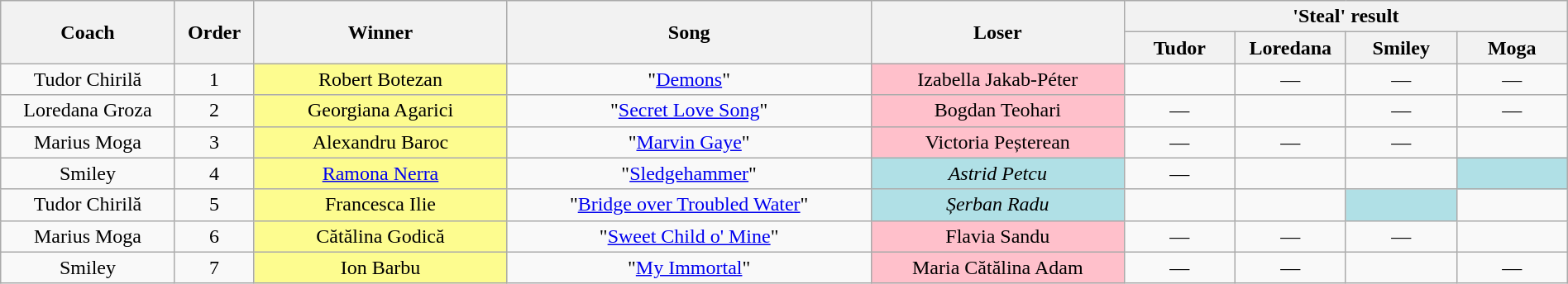<table class="wikitable" style="text-align: center; width:100%;">
<tr>
<th rowspan="2" style="width:11%;">Coach</th>
<th rowspan="2" style="width:05%;">Order</th>
<th rowspan="2" style="width:16%;">Winner</th>
<th rowspan="2" style="width:23%;">Song</th>
<th rowspan="2" style="width:16%;">Loser</th>
<th colspan="4" style="width:28%;">'Steal' result</th>
</tr>
<tr>
<th style="width:07%;">Tudor</th>
<th style="width:07%;">Loredana</th>
<th style="width:07%;">Smiley</th>
<th style="width:07%;">Moga</th>
</tr>
<tr>
<td>Tudor Chirilă</td>
<td>1</td>
<td style="background:#FDFC8F;">Robert Botezan</td>
<td>"<a href='#'>Demons</a>"</td>
<td style="background:pink;">Izabella Jakab-Péter</td>
<td></td>
<td>—</td>
<td>—</td>
<td>—</td>
</tr>
<tr>
<td>Loredana Groza</td>
<td>2</td>
<td style="background:#FDFC8F;">Georgiana Agarici</td>
<td>"<a href='#'>Secret Love Song</a>"</td>
<td style="background:pink;">Bogdan Teohari</td>
<td>—</td>
<td></td>
<td>—</td>
<td>—</td>
</tr>
<tr>
<td>Marius Moga</td>
<td>3</td>
<td style="background:#FDFC8F;">Alexandru Baroc</td>
<td>"<a href='#'>Marvin Gaye</a>"</td>
<td style="background:pink;">Victoria Peșterean</td>
<td>—</td>
<td>—</td>
<td>—</td>
<td></td>
</tr>
<tr>
<td>Smiley</td>
<td>4</td>
<td style="background:#FDFC8F;"><a href='#'>Ramona Nerra</a></td>
<td>"<a href='#'>Sledgehammer</a>"</td>
<td style="background:#B0E0E6;font-style:italic">Astrid Petcu</td>
<td>—</td>
<td><strong></strong></td>
<td></td>
<td style="background:#B0E0E6;"><strong></strong></td>
</tr>
<tr>
<td>Tudor Chirilă</td>
<td>5</td>
<td style="background:#FDFC8F;">Francesca Ilie</td>
<td>"<a href='#'>Bridge over Troubled Water</a>"</td>
<td style="background:#B0E0E6;font-style:italic">Șerban Radu</td>
<td></td>
<td></td>
<td style="background:#B0E0E6;"><strong></strong></td>
<td><strong></strong></td>
</tr>
<tr>
<td>Marius Moga</td>
<td>6</td>
<td style="background:#FDFC8F;">Cătălina Godică</td>
<td>"<a href='#'>Sweet Child o' Mine</a>"</td>
<td style="background:pink;">Flavia Sandu</td>
<td>—</td>
<td>—</td>
<td>—</td>
<td></td>
</tr>
<tr>
<td>Smiley</td>
<td>7</td>
<td style="background:#FDFC8F;">Ion Barbu</td>
<td>"<a href='#'>My Immortal</a>"</td>
<td style="background:pink;">Maria Cătălina Adam</td>
<td>—</td>
<td>—</td>
<td></td>
<td>—</td>
</tr>
</table>
